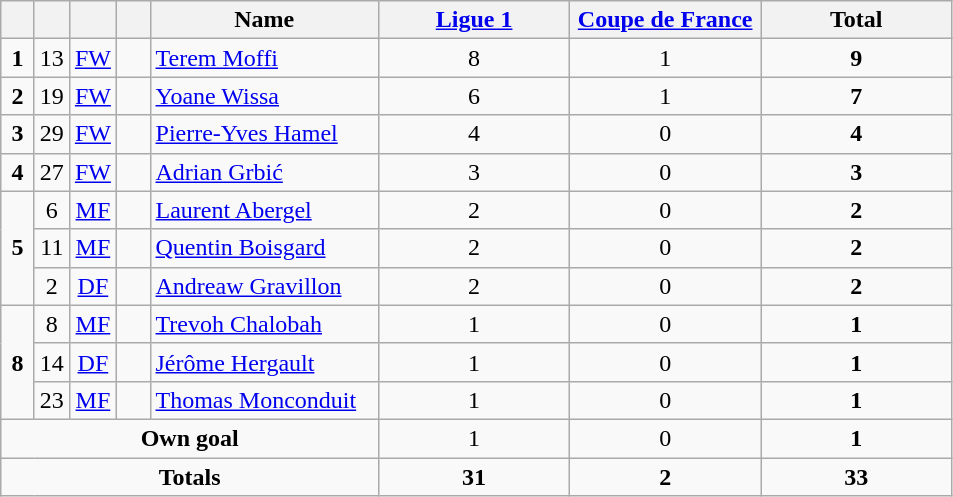<table class="wikitable" style="text-align:center">
<tr>
<th width=15></th>
<th width=15></th>
<th width=15></th>
<th width=15></th>
<th width=145>Name</th>
<th width=120><a href='#'>Ligue 1</a></th>
<th width=120><a href='#'>Coupe de France</a></th>
<th width=120>Total</th>
</tr>
<tr>
<td><strong>1</strong></td>
<td>13</td>
<td><a href='#'>FW</a></td>
<td></td>
<td align=left><a href='#'>Terem Moffi</a></td>
<td>8</td>
<td>1</td>
<td><strong>9</strong></td>
</tr>
<tr>
<td><strong>2</strong></td>
<td>19</td>
<td><a href='#'>FW</a></td>
<td></td>
<td align=left><a href='#'>Yoane Wissa</a></td>
<td>6</td>
<td>1</td>
<td><strong>7</strong></td>
</tr>
<tr>
<td><strong>3</strong></td>
<td>29</td>
<td><a href='#'>FW</a></td>
<td></td>
<td align=left><a href='#'>Pierre-Yves Hamel</a></td>
<td>4</td>
<td>0</td>
<td><strong>4</strong></td>
</tr>
<tr>
<td><strong>4</strong></td>
<td>27</td>
<td><a href='#'>FW</a></td>
<td></td>
<td align=left><a href='#'>Adrian Grbić</a></td>
<td>3</td>
<td>0</td>
<td><strong>3</strong></td>
</tr>
<tr>
<td rowspan=3><strong>5</strong></td>
<td>6</td>
<td><a href='#'>MF</a></td>
<td></td>
<td align=left><a href='#'>Laurent Abergel</a></td>
<td>2</td>
<td>0</td>
<td><strong>2</strong></td>
</tr>
<tr>
<td>11</td>
<td><a href='#'>MF</a></td>
<td></td>
<td align=left><a href='#'>Quentin Boisgard</a></td>
<td>2</td>
<td>0</td>
<td><strong>2</strong></td>
</tr>
<tr>
<td>2</td>
<td><a href='#'>DF</a></td>
<td></td>
<td align=left><a href='#'>Andreaw Gravillon</a></td>
<td>2</td>
<td>0</td>
<td><strong>2</strong></td>
</tr>
<tr>
<td rowspan=3><strong>8</strong></td>
<td>8</td>
<td><a href='#'>MF</a></td>
<td></td>
<td align=left><a href='#'>Trevoh Chalobah</a></td>
<td>1</td>
<td>0</td>
<td><strong>1</strong></td>
</tr>
<tr>
<td>14</td>
<td><a href='#'>DF</a></td>
<td></td>
<td align=left><a href='#'>Jérôme Hergault</a></td>
<td>1</td>
<td>0</td>
<td><strong>1</strong></td>
</tr>
<tr>
<td>23</td>
<td><a href='#'>MF</a></td>
<td></td>
<td align=left><a href='#'>Thomas Monconduit</a></td>
<td>1</td>
<td>0</td>
<td><strong>1</strong></td>
</tr>
<tr>
<td colspan=5><strong>Own goal</strong></td>
<td>1</td>
<td>0</td>
<td><strong>1</strong></td>
</tr>
<tr>
<td colspan=5><strong>Totals</strong></td>
<td><strong>31</strong></td>
<td><strong>2</strong></td>
<td><strong>33</strong></td>
</tr>
</table>
